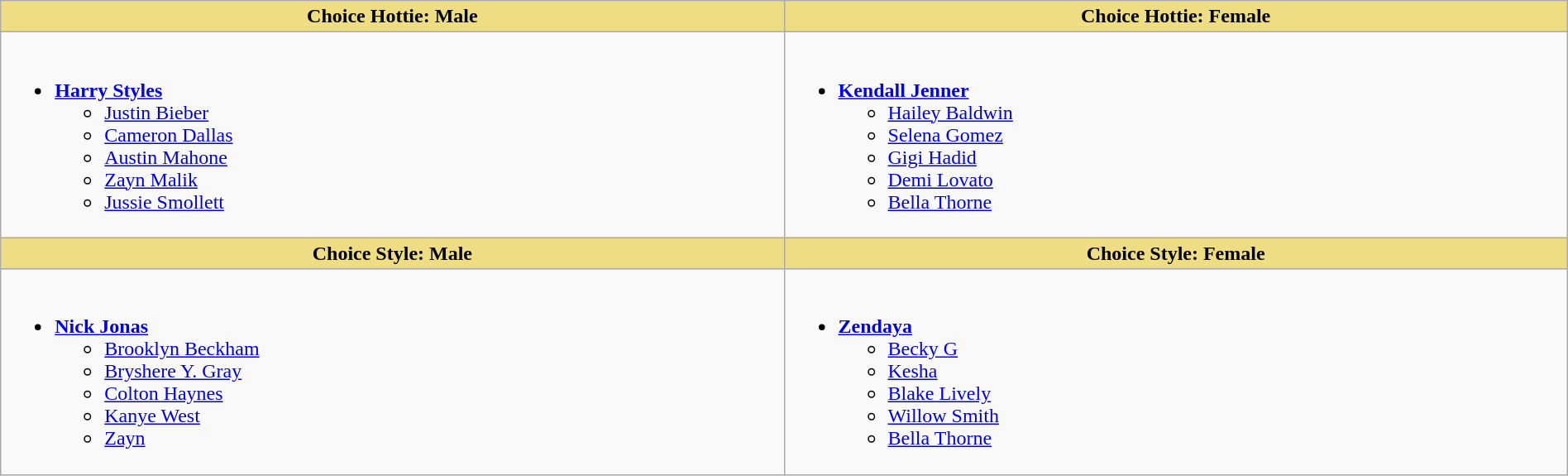<table class="wikitable" style="width:100%">
<tr>
<th style="background:#EEDD82; width:50%">Choice Hottie: Male</th>
<th style="background:#EEDD82; width:50%">Choice Hottie: Female</th>
</tr>
<tr>
<td valign="top"><br><ul><li><strong><a href='#'>Harry Styles</a></strong><ul><li><a href='#'>Justin Bieber</a></li><li><a href='#'>Cameron Dallas</a></li><li><a href='#'>Austin Mahone</a></li><li><a href='#'>Zayn Malik</a></li><li><a href='#'>Jussie Smollett</a></li></ul></li></ul></td>
<td valign="top"><br><ul><li><strong><a href='#'>Kendall Jenner</a></strong><ul><li><a href='#'>Hailey Baldwin</a></li><li><a href='#'>Selena Gomez</a></li><li><a href='#'>Gigi Hadid</a></li><li><a href='#'>Demi Lovato</a></li><li><a href='#'>Bella Thorne</a></li></ul></li></ul></td>
</tr>
<tr>
<th style="background:#EEDD82; width:50%">Choice Style: Male</th>
<th style="background:#EEDD82; width:50%">Choice Style: Female</th>
</tr>
<tr>
<td valign="top"><br><ul><li><strong><a href='#'>Nick Jonas</a></strong><ul><li><a href='#'>Brooklyn Beckham</a></li><li><a href='#'>Bryshere Y. Gray</a></li><li><a href='#'>Colton Haynes</a></li><li><a href='#'>Kanye West</a></li><li><a href='#'>Zayn</a></li></ul></li></ul></td>
<td valign="top"><br><ul><li><strong><a href='#'>Zendaya</a></strong><ul><li><a href='#'>Becky G</a></li><li><a href='#'>Kesha</a></li><li><a href='#'>Blake Lively</a></li><li><a href='#'>Willow Smith</a></li><li><a href='#'>Bella Thorne</a></li></ul></li></ul></td>
</tr>
</table>
